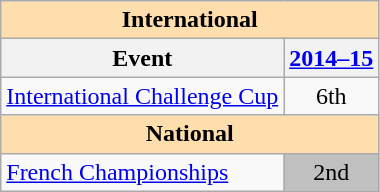<table class="wikitable" style="text-align:center">
<tr>
<th style="background-color: #ffdead; " colspan=2 align=center>International</th>
</tr>
<tr>
<th>Event</th>
<th><a href='#'>2014–15</a></th>
</tr>
<tr>
<td align=left><a href='#'>International Challenge Cup</a></td>
<td>6th</td>
</tr>
<tr>
<th style="background-color: #ffdead; " colspan=2 align=center>National</th>
</tr>
<tr>
<td align=left><a href='#'>French Championships</a></td>
<td bgcolor=silver>2nd</td>
</tr>
</table>
